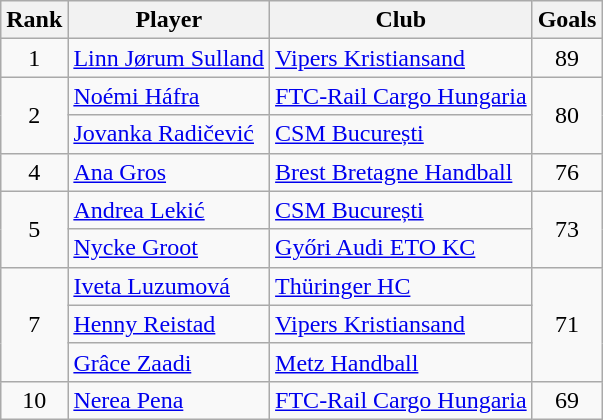<table class="wikitable sortable" style="text-align:center">
<tr>
<th>Rank</th>
<th>Player</th>
<th>Club</th>
<th>Goals</th>
</tr>
<tr>
<td>1</td>
<td align="left"> <a href='#'>Linn Jørum Sulland</a></td>
<td align="left"> <a href='#'>Vipers Kristiansand</a></td>
<td>89</td>
</tr>
<tr>
<td rowspan=2>2</td>
<td align="left"> <a href='#'>Noémi Háfra</a></td>
<td align="left"> <a href='#'>FTC-Rail Cargo Hungaria</a></td>
<td rowspan=2>80</td>
</tr>
<tr>
<td align="left"> <a href='#'>Jovanka Radičević</a></td>
<td align="left"> <a href='#'>CSM București</a></td>
</tr>
<tr>
<td>4</td>
<td align="left"> <a href='#'>Ana Gros</a></td>
<td align="left"> <a href='#'>Brest Bretagne Handball</a></td>
<td>76</td>
</tr>
<tr>
<td rowspan=2>5</td>
<td align="left"> <a href='#'>Andrea Lekić</a></td>
<td align="left"> <a href='#'>CSM București</a></td>
<td rowspan=2>73</td>
</tr>
<tr>
<td align="left"> <a href='#'>Nycke Groot</a></td>
<td align="left"> <a href='#'>Győri Audi ETO KC</a></td>
</tr>
<tr>
<td rowspan=3>7</td>
<td align="left"> <a href='#'>Iveta Luzumová</a></td>
<td align="left"> <a href='#'>Thüringer HC</a></td>
<td rowspan=3>71</td>
</tr>
<tr>
<td align="left"> <a href='#'>Henny Reistad</a></td>
<td align="left"> <a href='#'>Vipers Kristiansand</a></td>
</tr>
<tr>
<td align="left"> <a href='#'>Grâce Zaadi</a></td>
<td align="left"> <a href='#'>Metz Handball</a></td>
</tr>
<tr>
<td>10</td>
<td align="left"> <a href='#'>Nerea Pena</a></td>
<td align="left"> <a href='#'>FTC-Rail Cargo Hungaria</a></td>
<td>69</td>
</tr>
</table>
